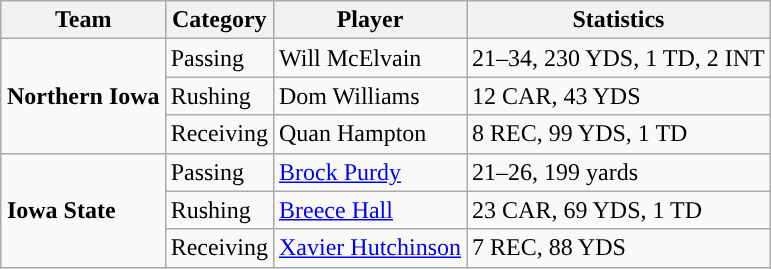<table class="wikitable" style="float: right;">
<tr>
<th>Team</th>
<th>Category</th>
<th>Player</th>
<th>Statistics</th>
</tr>
<tr>
<td rowspan=3><strong>Northern Iowa</strong></td>
<td>Passing</td>
<td>Will McElvain</td>
<td>21–34, 230 YDS, 1 TD, 2 INT</td>
</tr>
<tr>
<td>Rushing</td>
<td>Dom Williams</td>
<td>12 CAR, 43 YDS</td>
</tr>
<tr>
<td>Receiving</td>
<td>Quan Hampton</td>
<td>8 REC, 99 YDS, 1 TD</td>
</tr>
<tr>
<td rowspan=3><strong>Iowa State</strong></td>
<td>Passing</td>
<td><a href='#'>Brock Purdy</a></td>
<td>21–26, 199 yards</td>
</tr>
<tr>
<td>Rushing</td>
<td><a href='#'>Breece Hall</a></td>
<td>23 CAR, 69 YDS, 1 TD</td>
</tr>
<tr>
<td>Receiving</td>
<td><a href='#'>Xavier Hutchinson</a></td>
<td>7 REC, 88 YDS</td>
</tr>
</table>
